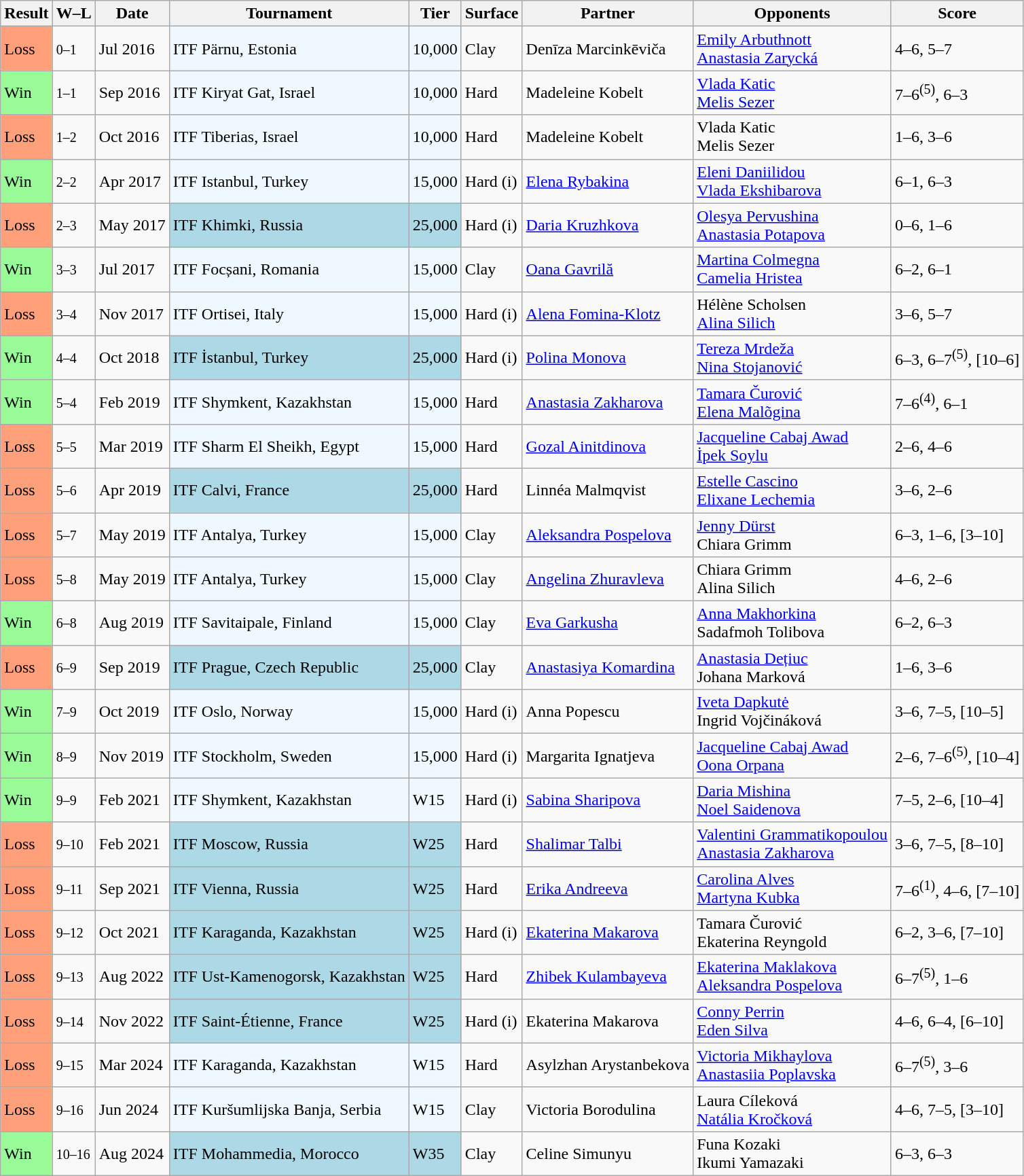<table class="sortable wikitable">
<tr>
<th>Result</th>
<th class="unsortable">W–L</th>
<th>Date</th>
<th>Tournament</th>
<th>Tier</th>
<th>Surface</th>
<th>Partner</th>
<th>Opponents</th>
<th class="unsortable">Score</th>
</tr>
<tr>
<td bgcolor=#ffa07a>Loss</td>
<td><small>0–1</small></td>
<td>Jul 2016</td>
<td style="background:#f0f8ff;">ITF Pärnu, Estonia</td>
<td style="background:#f0f8ff;">10,000</td>
<td>Clay</td>
<td> Denīza Marcinkēviča</td>
<td> <a href='#'>Emily Arbuthnott</a> <br>  <a href='#'>Anastasia Zarycká</a></td>
<td>4–6, 5–7</td>
</tr>
<tr>
<td bgcolor="98FB98">Win</td>
<td><small>1–1</small></td>
<td>Sep 2016</td>
<td style="background:#f0f8ff;">ITF Kiryat Gat, Israel</td>
<td style="background:#f0f8ff;">10,000</td>
<td>Hard</td>
<td> Madeleine Kobelt</td>
<td> <a href='#'>Vlada Katic</a> <br>  <a href='#'>Melis Sezer</a></td>
<td>7–6<sup>(5)</sup>, 6–3</td>
</tr>
<tr>
<td bgcolor=#ffa07a>Loss</td>
<td><small>1–2</small></td>
<td>Oct 2016</td>
<td style="background:#f0f8ff;">ITF Tiberias, Israel</td>
<td style="background:#f0f8ff;">10,000</td>
<td>Hard</td>
<td> Madeleine Kobelt</td>
<td> Vlada Katic <br>  Melis Sezer</td>
<td>1–6, 3–6</td>
</tr>
<tr>
<td style="background:#98fb98;">Win</td>
<td><small>2–2</small></td>
<td>Apr 2017</td>
<td style="background:#f0f8ff;">ITF Istanbul, Turkey</td>
<td style="background:#f0f8ff;">15,000</td>
<td>Hard (i)</td>
<td> <a href='#'>Elena Rybakina</a></td>
<td> <a href='#'>Eleni Daniilidou</a> <br>  <a href='#'>Vlada Ekshibarova</a></td>
<td>6–1, 6–3</td>
</tr>
<tr>
<td bgcolor=#ffa07a>Loss</td>
<td><small>2–3</small></td>
<td>May 2017</td>
<td style="background:lightblue;">ITF Khimki, Russia</td>
<td style="background:lightblue;">25,000</td>
<td>Hard (i)</td>
<td> <a href='#'>Daria Kruzhkova</a></td>
<td> <a href='#'>Olesya Pervushina</a> <br>  <a href='#'>Anastasia Potapova</a></td>
<td>0–6, 1–6</td>
</tr>
<tr>
<td style="background:#98fb98;">Win</td>
<td><small>3–3</small></td>
<td>Jul 2017</td>
<td style="background:#f0f8ff;">ITF Focșani, Romania</td>
<td style="background:#f0f8ff;">15,000</td>
<td>Clay</td>
<td> <a href='#'>Oana Gavrilă</a></td>
<td> <a href='#'>Martina Colmegna</a> <br>  <a href='#'>Camelia Hristea</a></td>
<td>6–2, 6–1</td>
</tr>
<tr>
<td bgcolor=#ffa07a>Loss</td>
<td><small>3–4</small></td>
<td>Nov 2017</td>
<td style="background:#f0f8ff;">ITF Ortisei, Italy</td>
<td style="background:#f0f8ff;">15,000</td>
<td>Hard (i)</td>
<td> <a href='#'>Alena Fomina-Klotz</a></td>
<td> Hélène Scholsen <br>  <a href='#'>Alina Silich</a></td>
<td>3–6, 5–7</td>
</tr>
<tr>
<td style="background:#98fb98;">Win</td>
<td><small>4–4</small></td>
<td>Oct 2018</td>
<td style="background:lightblue;">ITF İstanbul, Turkey</td>
<td style="background:lightblue;">25,000</td>
<td>Hard (i)</td>
<td> <a href='#'>Polina Monova</a></td>
<td> <a href='#'>Tereza Mrdeža</a> <br>  <a href='#'>Nina Stojanović</a></td>
<td>6–3, 6–7<sup>(5)</sup>, [10–6]</td>
</tr>
<tr>
<td style="background:#98fb98;">Win</td>
<td><small>5–4</small></td>
<td>Feb 2019</td>
<td style="background:#f0f8ff;">ITF Shymkent, Kazakhstan</td>
<td style="background:#f0f8ff;">15,000</td>
<td>Hard</td>
<td> <a href='#'>Anastasia Zakharova</a></td>
<td> <a href='#'>Tamara Čurović</a> <br>  <a href='#'>Elena Malõgina</a></td>
<td>7–6<sup>(4)</sup>, 6–1</td>
</tr>
<tr>
<td style="background:#ffa07a;">Loss</td>
<td><small>5–5</small></td>
<td>Mar 2019</td>
<td style="background:#f0f8ff;">ITF Sharm El Sheikh, Egypt</td>
<td style="background:#f0f8ff;">15,000</td>
<td>Hard</td>
<td> <a href='#'>Gozal Ainitdinova</a></td>
<td> <a href='#'>Jacqueline Cabaj Awad</a> <br>  <a href='#'>İpek Soylu</a></td>
<td>2–6, 4–6</td>
</tr>
<tr>
<td style="background:#ffa07a;">Loss</td>
<td><small>5–6</small></td>
<td>Apr 2019</td>
<td style="background:lightblue;">ITF Calvi, France</td>
<td style="background:lightblue;">25,000</td>
<td>Hard</td>
<td> Linnéa Malmqvist</td>
<td> <a href='#'>Estelle Cascino</a> <br>  <a href='#'>Elixane Lechemia</a></td>
<td>3–6, 2–6</td>
</tr>
<tr>
<td style="background:#ffa07a;">Loss</td>
<td><small>5–7</small></td>
<td>May 2019</td>
<td style="background:#f0f8ff;">ITF Antalya, Turkey</td>
<td style="background:#f0f8ff;">15,000</td>
<td>Clay</td>
<td> <a href='#'>Aleksandra Pospelova</a></td>
<td> <a href='#'>Jenny Dürst</a> <br>  Chiara Grimm</td>
<td>6–3, 1–6, [3–10]</td>
</tr>
<tr>
<td style="background:#ffa07a;">Loss</td>
<td><small>5–8</small></td>
<td>May 2019</td>
<td style="background:#f0f8ff;">ITF Antalya, Turkey</td>
<td style="background:#f0f8ff;">15,000</td>
<td>Clay</td>
<td> <a href='#'>Angelina Zhuravleva</a></td>
<td> Chiara Grimm <br>  Alina Silich</td>
<td>4–6, 2–6</td>
</tr>
<tr>
<td style="background:#98fb98;">Win</td>
<td><small>6–8</small></td>
<td>Aug 2019</td>
<td style="background:#f0f8ff;">ITF Savitaipale, Finland</td>
<td style="background:#f0f8ff;">15,000</td>
<td>Clay</td>
<td> <a href='#'>Eva Garkusha</a></td>
<td> <a href='#'>Anna Makhorkina</a> <br>  Sadafmoh Tolibova</td>
<td>6–2, 6–3</td>
</tr>
<tr>
<td style="background:#ffa07a;">Loss</td>
<td><small>6–9</small></td>
<td>Sep 2019</td>
<td style="background:lightblue;">ITF Prague, Czech Republic</td>
<td style="background:lightblue;">25,000</td>
<td>Clay</td>
<td> <a href='#'>Anastasiya Komardina</a></td>
<td> <a href='#'>Anastasia Dețiuc</a> <br>  Johana Marková</td>
<td>1–6, 3–6</td>
</tr>
<tr>
<td style="background:#98fb98;">Win</td>
<td><small>7–9</small></td>
<td>Oct 2019</td>
<td style="background:#f0f8ff;">ITF Oslo, Norway</td>
<td style="background:#f0f8ff;">15,000</td>
<td>Hard (i)</td>
<td> Anna Popescu</td>
<td> <a href='#'>Iveta Dapkutė</a> <br>  Ingrid Vojčináková</td>
<td>3–6, 7–5, [10–5]</td>
</tr>
<tr>
<td style="background:#98fb98;">Win</td>
<td><small>8–9</small></td>
<td>Nov 2019</td>
<td style="background:#f0f8ff;">ITF Stockholm, Sweden</td>
<td style="background:#f0f8ff;">15,000</td>
<td>Hard (i)</td>
<td> Margarita Ignatjeva</td>
<td> <a href='#'>Jacqueline Cabaj Awad</a> <br>  <a href='#'>Oona Orpana</a></td>
<td>2–6, 7–6<sup>(5)</sup>, [10–4]</td>
</tr>
<tr>
<td style="background:#98fb98;">Win</td>
<td><small>9–9</small></td>
<td>Feb 2021</td>
<td style="background:#f0f8ff;">ITF Shymkent, Kazakhstan</td>
<td style="background:#f0f8ff;">W15</td>
<td>Hard (i)</td>
<td> <a href='#'>Sabina Sharipova</a></td>
<td> <a href='#'>Daria Mishina</a> <br>  <a href='#'>Noel Saidenova</a></td>
<td>7–5, 2–6, [10–4]</td>
</tr>
<tr>
<td style="background:#ffa07a;">Loss</td>
<td><small>9–10</small></td>
<td>Feb 2021</td>
<td style="background:lightblue;">ITF Moscow, Russia</td>
<td style="background:lightblue;">W25</td>
<td>Hard</td>
<td> <a href='#'>Shalimar Talbi</a></td>
<td> <a href='#'>Valentini Grammatikopoulou</a> <br>  <a href='#'>Anastasia Zakharova</a></td>
<td>3–6, 7–5, [8–10]</td>
</tr>
<tr>
<td style="background:#ffa07a;">Loss</td>
<td><small>9–11</small></td>
<td>Sep 2021</td>
<td style="background:lightblue;">ITF Vienna, Russia</td>
<td style="background:lightblue;">W25</td>
<td>Hard</td>
<td> <a href='#'>Erika Andreeva</a></td>
<td> <a href='#'>Carolina Alves</a> <br>  <a href='#'>Martyna Kubka</a></td>
<td>7–6<sup>(1)</sup>, 4–6, [7–10]</td>
</tr>
<tr>
<td bgcolor="ffa07a">Loss</td>
<td><small>9–12</small></td>
<td>Oct 2021</td>
<td style="background:lightblue;">ITF Karaganda, Kazakhstan</td>
<td style="background:lightblue;">W25</td>
<td>Hard (i)</td>
<td> <a href='#'>Ekaterina Makarova</a></td>
<td> Tamara Čurović <br>  Ekaterina Reyngold</td>
<td>6–2, 3–6, [7–10]</td>
</tr>
<tr>
<td bgcolor="ffa07a">Loss</td>
<td><small>9–13</small></td>
<td>Aug 2022</td>
<td style="background:lightblue;">ITF Ust-Kamenogorsk, Kazakhstan</td>
<td style="background:lightblue;">W25</td>
<td>Hard</td>
<td> <a href='#'>Zhibek Kulambayeva</a></td>
<td> <a href='#'>Ekaterina Maklakova</a> <br>  <a href='#'>Aleksandra Pospelova</a></td>
<td>6–7<sup>(5)</sup>, 1–6</td>
</tr>
<tr>
<td bgcolor="ffa07a">Loss</td>
<td><small>9–14</small></td>
<td>Nov 2022</td>
<td style="background:lightblue;">ITF Saint-Étienne, France</td>
<td style="background:lightblue;">W25</td>
<td>Hard (i)</td>
<td> Ekaterina Makarova</td>
<td> <a href='#'>Conny Perrin</a> <br>  <a href='#'>Eden Silva</a></td>
<td>4–6, 6–4, [6–10]</td>
</tr>
<tr>
<td bgcolor="ffa07a">Loss</td>
<td><small>9–15</small></td>
<td>Mar 2024</td>
<td style="background:#f0f8ff;">ITF Karaganda, Kazakhstan</td>
<td style="background:#f0f8ff;">W15</td>
<td>Hard</td>
<td> Asylzhan Arystanbekova</td>
<td> <a href='#'>Victoria Mikhaylova</a> <br>  <a href='#'>Anastasiia Poplavska</a></td>
<td>6–7<sup>(5)</sup>, 3–6</td>
</tr>
<tr>
<td bgcolor="ffa07a">Loss</td>
<td><small>9–16</small></td>
<td>Jun 2024</td>
<td style="background:#f0f8ff;">ITF Kuršumlijska Banja, Serbia</td>
<td style="background:#f0f8ff;">W15</td>
<td>Clay</td>
<td> Victoria Borodulina</td>
<td> Laura Cíleková <br>  <a href='#'>Natália Kročková</a></td>
<td>4–6, 7–5, [3–10]</td>
</tr>
<tr>
<td style="background:#98fb98;">Win</td>
<td><small>10–16</small></td>
<td>Aug 2024</td>
<td style="background:lightblue;">ITF Mohammedia, Morocco</td>
<td style="background:lightblue;">W35</td>
<td>Clay</td>
<td> Celine Simunyu</td>
<td> Funa Kozaki <br>  Ikumi Yamazaki</td>
<td>6–3, 6–3</td>
</tr>
</table>
